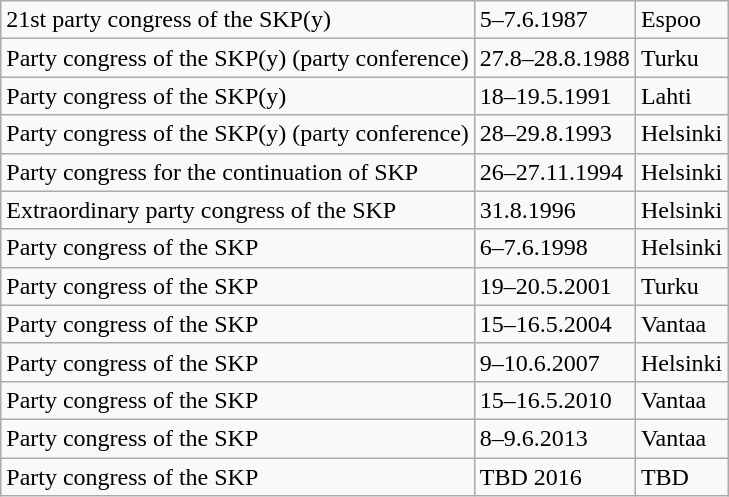<table class="wikitable">
<tr>
<td>21st party congress of the SKP(y)</td>
<td>5–7.6.1987</td>
<td>Espoo</td>
</tr>
<tr>
<td>Party congress of the SKP(y) (party conference)</td>
<td>27.8–28.8.1988</td>
<td>Turku</td>
</tr>
<tr>
<td>Party congress of the SKP(y)</td>
<td>18–19.5.1991</td>
<td>Lahti</td>
</tr>
<tr>
<td>Party congress of the SKP(y) (party conference)</td>
<td>28–29.8.1993</td>
<td>Helsinki</td>
</tr>
<tr>
<td>Party congress for the continuation of SKP</td>
<td>26–27.11.1994</td>
<td>Helsinki</td>
</tr>
<tr>
<td>Extraordinary party congress of the SKP</td>
<td>31.8.1996</td>
<td>Helsinki</td>
</tr>
<tr>
<td>Party congress of the SKP</td>
<td>6–7.6.1998</td>
<td>Helsinki</td>
</tr>
<tr>
<td>Party congress of the SKP</td>
<td>19–20.5.2001</td>
<td>Turku</td>
</tr>
<tr>
<td>Party congress of the SKP</td>
<td>15–16.5.2004</td>
<td>Vantaa</td>
</tr>
<tr>
<td>Party congress of the SKP</td>
<td>9–10.6.2007</td>
<td>Helsinki</td>
</tr>
<tr>
<td>Party congress of the SKP</td>
<td>15–16.5.2010</td>
<td>Vantaa</td>
</tr>
<tr>
<td>Party congress of the SKP</td>
<td>8–9.6.2013</td>
<td>Vantaa</td>
</tr>
<tr>
<td>Party congress of the SKP</td>
<td>TBD 2016</td>
<td>TBD</td>
</tr>
</table>
